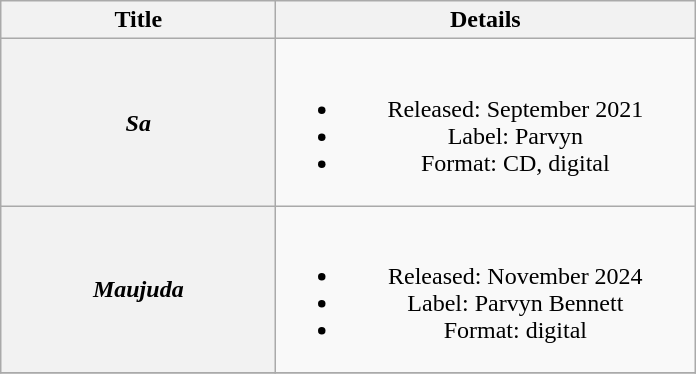<table class="wikitable plainrowheaders" style="text-align:center;" border="1">
<tr>
<th scope="col" style="width:11em;">Title</th>
<th scope="col" style="width:17em;">Details</th>
</tr>
<tr>
<th scope="row"><em>Sa</em></th>
<td><br><ul><li>Released: September 2021</li><li>Label: Parvyn</li><li>Format: CD, digital</li></ul></td>
</tr>
<tr>
<th scope="row"><em>Maujuda</em></th>
<td><br><ul><li>Released: November 2024</li><li>Label: Parvyn Bennett</li><li>Format: digital</li></ul></td>
</tr>
<tr>
</tr>
</table>
